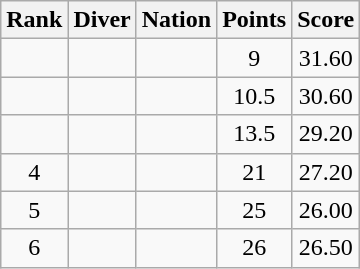<table class="wikitable sortable" style="text-align:center">
<tr>
<th>Rank</th>
<th>Diver</th>
<th>Nation</th>
<th>Points</th>
<th>Score</th>
</tr>
<tr>
<td></td>
<td align=left></td>
<td align=left></td>
<td>9</td>
<td>31.60</td>
</tr>
<tr>
<td></td>
<td align=left></td>
<td align=left></td>
<td>10.5</td>
<td>30.60</td>
</tr>
<tr>
<td></td>
<td align=left></td>
<td align=left></td>
<td>13.5</td>
<td>29.20</td>
</tr>
<tr>
<td>4</td>
<td align=left></td>
<td align=left></td>
<td>21</td>
<td>27.20</td>
</tr>
<tr>
<td>5</td>
<td align=left></td>
<td align=left></td>
<td>25</td>
<td>26.00</td>
</tr>
<tr>
<td>6</td>
<td align=left></td>
<td align=left></td>
<td>26</td>
<td>26.50</td>
</tr>
</table>
